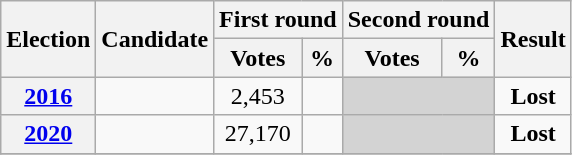<table class=wikitable style=text-align:center>
<tr>
<th rowspan="2"><strong>Election</strong></th>
<th rowspan="2">Candidate</th>
<th colspan="2" scope="col">First round</th>
<th colspan="2">Second round</th>
<th rowspan="2">Result</th>
</tr>
<tr>
<th><strong>Votes</strong></th>
<th><strong>%</strong></th>
<th><strong>Votes</strong></th>
<th><strong>%</strong></th>
</tr>
<tr>
<th><a href='#'>2016</a></th>
<td></td>
<td>2,453</td>
<td></td>
<td bgcolor=lightgrey colspan=2></td>
<td><strong>Lost</strong> </td>
</tr>
<tr>
<th><a href='#'>2020</a></th>
<td></td>
<td>27,170</td>
<td></td>
<td bgcolor=lightgrey colspan=2></td>
<td><strong>Lost</strong> </td>
</tr>
<tr>
</tr>
</table>
